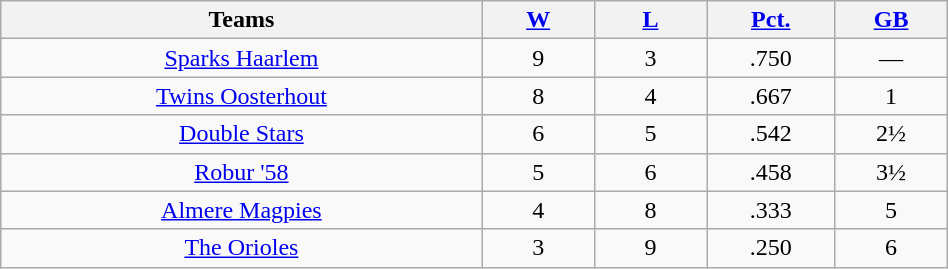<table class="wikitable" width="50%" style="text-align:center;">
<tr>
<th width="30%">Teams</th>
<th width="7%"><a href='#'>W</a></th>
<th width="7%"><a href='#'>L</a></th>
<th width="8%"><a href='#'>Pct.</a></th>
<th width="7%"><a href='#'>GB</a></th>
</tr>
<tr>
<td><a href='#'>Sparks Haarlem</a></td>
<td>9</td>
<td>3</td>
<td>.750</td>
<td>—</td>
</tr>
<tr>
<td><a href='#'>Twins Oosterhout</a></td>
<td>8</td>
<td>4</td>
<td>.667</td>
<td>1</td>
</tr>
<tr>
<td><a href='#'>Double Stars</a></td>
<td>6</td>
<td>5</td>
<td>.542</td>
<td>2½</td>
</tr>
<tr>
<td><a href='#'>Robur '58</a></td>
<td>5</td>
<td>6</td>
<td>.458</td>
<td>3½</td>
</tr>
<tr>
<td><a href='#'>Almere Magpies</a></td>
<td>4</td>
<td>8</td>
<td>.333</td>
<td>5</td>
</tr>
<tr>
<td><a href='#'>The Orioles</a></td>
<td>3</td>
<td>9</td>
<td>.250</td>
<td>6</td>
</tr>
</table>
